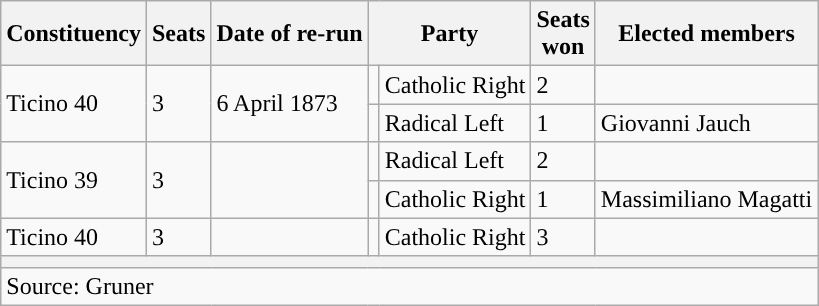<table class="wikitable" border="1">
<tr>
<th>Constituency</th>
<th>Seats</th>
<th>Date of re-run</th>
<th colspan="2">Party</th>
<th>Seats<br>won</th>
<th>Elected members</th>
</tr>
<tr>
<td rowspan="2">Ticino 40</td>
<td rowspan="2">3</td>
<td rowspan="2">6 April 1873</td>
<td style="color:inherit;background:"></td>
<td>Catholic Right</td>
<td>2</td>
<td></td>
</tr>
<tr>
<td style="color:inherit;background:"></td>
<td>Radical Left</td>
<td>1</td>
<td>Giovanni Jauch</td>
</tr>
<tr>
<td rowspan="2">Ticino 39</td>
<td rowspan="2">3</td>
<td rowspan="2"></td>
<td style="color:inherit;background:"></td>
<td>Radical Left</td>
<td>2</td>
<td></td>
</tr>
<tr>
<td style="color:inherit;background:"></td>
<td>Catholic Right</td>
<td>1</td>
<td>Massimiliano Magatti</td>
</tr>
<tr>
<td>Ticino 40</td>
<td>3</td>
<td></td>
<td style="color:inherit;background:"></td>
<td>Catholic Right</td>
<td>3</td>
<td></td>
</tr>
<tr>
<th colspan="7"></th>
</tr>
<tr>
<td colspan="7">Source: Gruner</td>
</tr>
</table>
